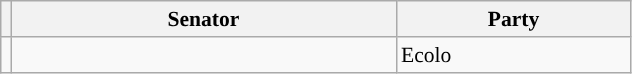<table class="sortable wikitable" style="text-align:left; font-size:90%;">
<tr>
<th></th>
<th width="250">Senator</th>
<th width="150">Party</th>
</tr>
<tr>
<td></td>
<td></td>
<td>Ecolo</td>
</tr>
</table>
